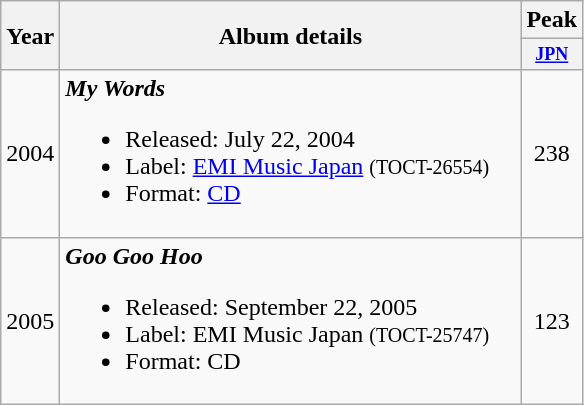<table class="wikitable">
<tr>
<th rowspan="2">Year</th>
<th rowspan="2" width="300">Album details</th>
<th colspan="1">Peak</th>
</tr>
<tr>
<th style="width:2em;font-size:75%"><a href='#'>JPN</a><br></th>
</tr>
<tr>
<td>2004</td>
<td><strong><em>My Words</em></strong><br><ul><li>Released: July 22, 2004</li><li>Label: <a href='#'>EMI Music Japan</a> <small>(TOCT-26554)</small></li><li>Format: <a href='#'>CD</a></li></ul></td>
<td align="center">238</td>
</tr>
<tr>
<td>2005</td>
<td><strong><em>Goo Goo Hoo</em></strong><br><ul><li>Released: September 22, 2005</li><li>Label: EMI Music Japan <small>(TOCT-25747)</small></li><li>Format: CD</li></ul></td>
<td align="center">123</td>
</tr>
</table>
